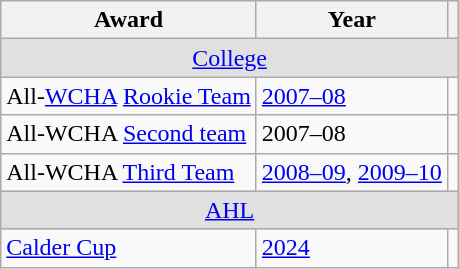<table class="wikitable">
<tr>
<th>Award</th>
<th>Year</th>
<th></th>
</tr>
<tr ALIGN="center" bgcolor="#e0e0e0">
<td colspan="3"><a href='#'>College</a></td>
</tr>
<tr>
<td>All-<a href='#'>WCHA</a> <a href='#'>Rookie Team</a></td>
<td><a href='#'>2007–08</a></td>
<td></td>
</tr>
<tr>
<td>All-WCHA <a href='#'>Second team</a></td>
<td>2007–08</td>
<td></td>
</tr>
<tr>
<td>All-WCHA <a href='#'>Third Team</a></td>
<td><a href='#'>2008–09</a>, <a href='#'>2009–10</a></td>
<td></td>
</tr>
<tr ALIGN="center" bgcolor="#e0e0e0">
<td colspan="3"><a href='#'>AHL</a></td>
</tr>
<tr>
<td><a href='#'>Calder Cup</a></td>
<td><a href='#'>2024</a></td>
<td></td>
</tr>
</table>
